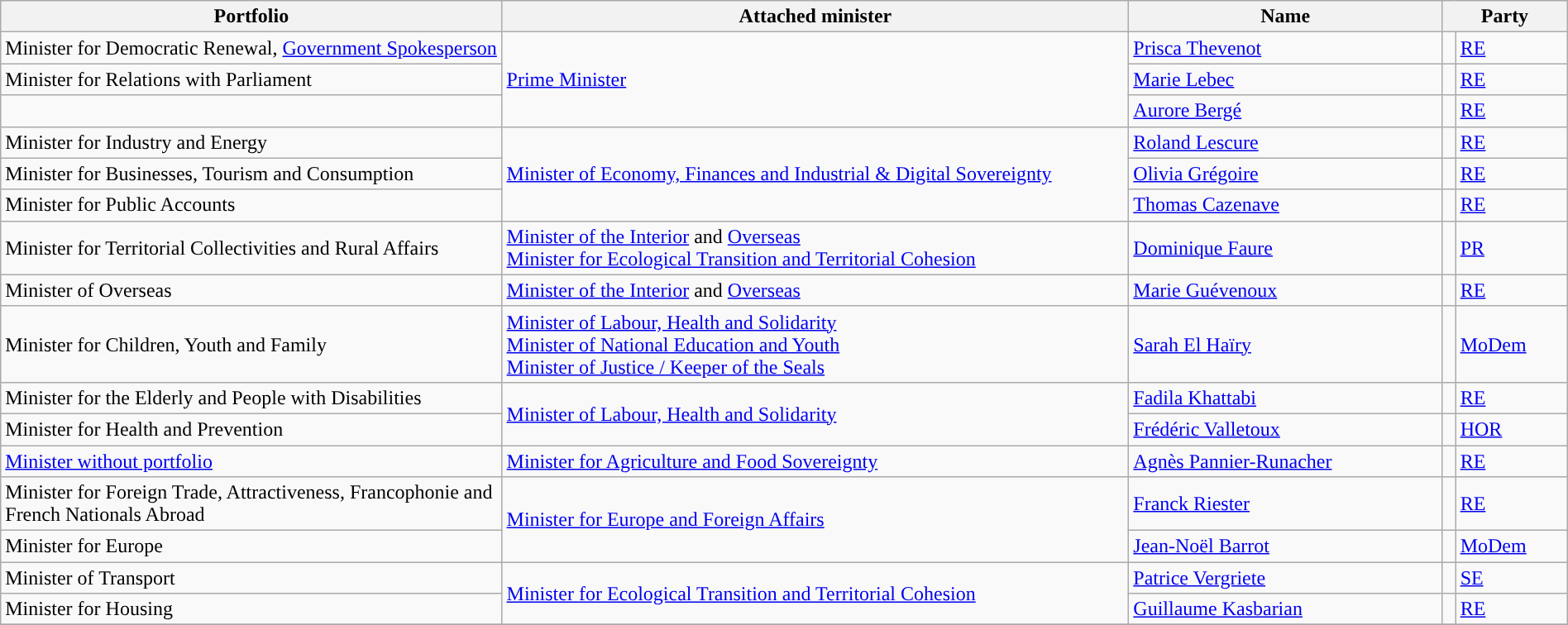<table class="wikitable" style="width:100%">
<tr>
<th>Portfolio</th>
<th style="width:40%">Attached minister</th>
<th style="width:20%">Name</th>
<th style="width:8%" colspan="2">Party</th>
</tr>
<tr>
<td>Minister for Democratic Renewal, <a href='#'>Government Spokesperson</a></td>
<td rowspan="3"><a href='#'>Prime Minister</a></td>
<td><a href='#'>Prisca Thevenot</a></td>
<td style="background:"></td>
<td><a href='#'>RE</a></td>
</tr>
<tr>
<td>Minister for Relations with Parliament</td>
<td><a href='#'>Marie Lebec</a></td>
<td style="background:"></td>
<td><a href='#'>RE</a></td>
</tr>
<tr>
<td></td>
<td><a href='#'>Aurore Bergé</a></td>
<td style="background:"></td>
<td><a href='#'>RE</a></td>
</tr>
<tr>
<td>Minister for Industry and Energy</td>
<td rowspan="3"><a href='#'>Minister of Economy, Finances and Industrial & Digital Sovereignty</a></td>
<td><a href='#'>Roland Lescure</a></td>
<td style="background:"></td>
<td><a href='#'>RE</a></td>
</tr>
<tr>
<td>Minister for Businesses, Tourism and Consumption</td>
<td><a href='#'>Olivia Grégoire</a></td>
<td style="background:"></td>
<td><a href='#'>RE</a></td>
</tr>
<tr>
<td>Minister for Public Accounts</td>
<td><a href='#'>Thomas Cazenave</a></td>
<td style="background:"></td>
<td><a href='#'>RE</a></td>
</tr>
<tr>
<td>Minister for Territorial Collectivities and Rural Affairs</td>
<td><a href='#'>Minister of the Interior</a> and <a href='#'>Overseas</a><br><a href='#'>Minister for Ecological Transition and Territorial Cohesion</a></td>
<td><a href='#'>Dominique Faure</a></td>
<td style="background:"></td>
<td><a href='#'>PR</a></td>
</tr>
<tr>
<td>Minister of Overseas</td>
<td><a href='#'>Minister of the Interior</a> and <a href='#'>Overseas</a></td>
<td><a href='#'>Marie Guévenoux</a></td>
<td style="background:"></td>
<td><a href='#'>RE</a></td>
</tr>
<tr>
<td>Minister for Children, Youth and Family</td>
<td><a href='#'>Minister of Labour, Health and Solidarity</a><br><a href='#'>Minister of National Education and Youth</a><br><a href='#'>Minister of Justice / Keeper of the Seals</a></td>
<td><a href='#'>Sarah El Haïry</a></td>
<td style=background:></td>
<td><a href='#'>MoDem</a></td>
</tr>
<tr>
<td>Minister for the Elderly and People with Disabilities</td>
<td rowspan="2"><a href='#'>Minister of Labour, Health and Solidarity</a></td>
<td><a href='#'>Fadila Khattabi</a></td>
<td style="background:"></td>
<td><a href='#'>RE</a></td>
</tr>
<tr>
<td>Minister for Health and Prevention</td>
<td><a href='#'>Frédéric Valletoux</a></td>
<td style="background:"></td>
<td><a href='#'>HOR</a></td>
</tr>
<tr>
<td><a href='#'>Minister without portfolio</a></td>
<td><a href='#'>Minister for Agriculture and Food Sovereignty</a></td>
<td><a href='#'>Agnès Pannier-Runacher</a></td>
<td style="background:"></td>
<td><a href='#'>RE</a></td>
</tr>
<tr>
<td>Minister for Foreign Trade, Attractiveness, Francophonie and French Nationals Abroad</td>
<td rowspan="2"><a href='#'>Minister for Europe and Foreign Affairs</a></td>
<td><a href='#'>Franck Riester</a></td>
<td style="background:"></td>
<td><a href='#'>RE</a></td>
</tr>
<tr>
<td>Minister for Europe</td>
<td><a href='#'>Jean-Noël Barrot</a></td>
<td style=background:></td>
<td><a href='#'>MoDem</a></td>
</tr>
<tr>
<td>Minister of Transport</td>
<td rowspan="2"><a href='#'>Minister for Ecological Transition and Territorial Cohesion</a></td>
<td><a href='#'>Patrice Vergriete</a></td>
<td style="background:"></td>
<td><a href='#'>SE</a></td>
</tr>
<tr>
<td>Minister for Housing</td>
<td><a href='#'>Guillaume Kasbarian</a></td>
<td style="background:"></td>
<td><a href='#'>RE</a></td>
</tr>
<tr>
</tr>
</table>
